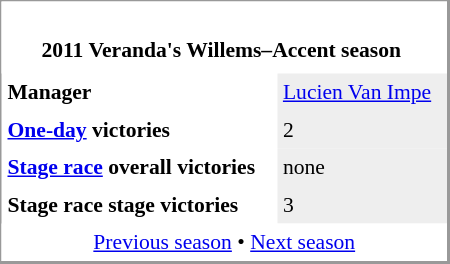<table align="right" cellpadding="4" cellspacing="0" style="margin-left:1em; width:300px; font-size:90%; border:1px solid #999; border-right-width:2px; border-bottom-width:2px; background-color:white;">
<tr>
<th colspan="2" style="background-color:white;"><br><table style="background:#FFFFFF;text-align:center;width:100%;">
<tr>
<td style="background:#FFFFFF;" align="center" width="100%"><span>2011 Veranda's Willems–Accent season</span></td>
<td padding=15px></td>
</tr>
</table>
</th>
</tr>
<tr>
<td><strong>Manager </strong></td>
<td bgcolor=#EEEEEE><a href='#'>Lucien Van Impe</a></td>
</tr>
<tr>
<td><strong><a href='#'>One-day</a> victories</strong></td>
<td bgcolor=#EEEEEE>2</td>
</tr>
<tr>
<td><strong><a href='#'>Stage race</a> overall victories</strong></td>
<td bgcolor=#EEEEEE>none</td>
</tr>
<tr>
<td><strong>Stage race stage victories</strong></td>
<td bgcolor=#EEEEEE>3</td>
</tr>
<tr>
<td colspan="2" bgcolor="white" align="center"><a href='#'>Previous season</a> • <a href='#'>Next season</a></td>
</tr>
</table>
